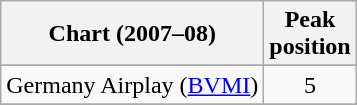<table class="wikitable sortable">
<tr>
<th>Chart (2007–08)</th>
<th>Peak <br>position</th>
</tr>
<tr>
</tr>
<tr>
</tr>
<tr>
</tr>
<tr>
</tr>
<tr>
<td>Germany Airplay (<a href='#'>BVMI</a>)</td>
<td align=center>5</td>
</tr>
<tr>
</tr>
<tr>
</tr>
<tr>
</tr>
<tr>
</tr>
</table>
